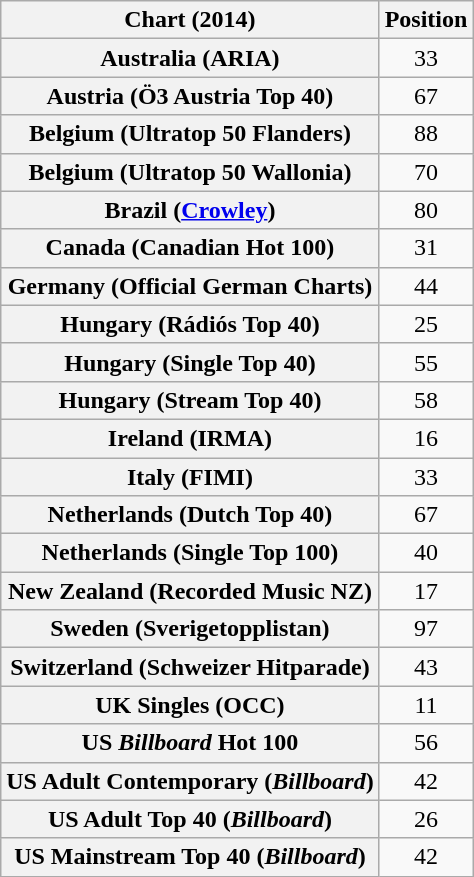<table class="wikitable plainrowheaders sortable" style="text-align:center">
<tr>
<th scope="col">Chart (2014)</th>
<th scope="col">Position</th>
</tr>
<tr>
<th scope="row">Australia (ARIA)</th>
<td>33</td>
</tr>
<tr>
<th scope="row">Austria (Ö3 Austria Top 40)</th>
<td>67</td>
</tr>
<tr>
<th scope="row">Belgium (Ultratop 50 Flanders)</th>
<td>88</td>
</tr>
<tr>
<th scope="row">Belgium (Ultratop 50 Wallonia)</th>
<td>70</td>
</tr>
<tr>
<th scope="row">Brazil (<a href='#'>Crowley</a>)</th>
<td>80</td>
</tr>
<tr>
<th scope="row">Canada (Canadian Hot 100)</th>
<td>31</td>
</tr>
<tr>
<th scope="row">Germany (Official German Charts)</th>
<td>44</td>
</tr>
<tr>
<th scope="row">Hungary (Rádiós Top 40)</th>
<td>25</td>
</tr>
<tr>
<th scope="row">Hungary (Single Top 40)</th>
<td>55</td>
</tr>
<tr>
<th scope="row">Hungary (Stream Top 40)</th>
<td>58</td>
</tr>
<tr>
<th scope="row">Ireland (IRMA)</th>
<td>16</td>
</tr>
<tr>
<th scope="row">Italy (FIMI)</th>
<td>33</td>
</tr>
<tr>
<th scope="row">Netherlands (Dutch Top 40)</th>
<td>67</td>
</tr>
<tr>
<th scope="row">Netherlands (Single Top 100)</th>
<td>40</td>
</tr>
<tr>
<th scope="row">New Zealand (Recorded Music NZ)</th>
<td>17</td>
</tr>
<tr>
<th scope="row">Sweden (Sverigetopplistan)</th>
<td>97</td>
</tr>
<tr>
<th scope="row">Switzerland (Schweizer Hitparade)</th>
<td>43</td>
</tr>
<tr>
<th scope="row">UK Singles (OCC)</th>
<td>11</td>
</tr>
<tr>
<th scope="row">US <em>Billboard</em> Hot 100</th>
<td>56</td>
</tr>
<tr>
<th scope="row">US Adult Contemporary (<em>Billboard</em>)</th>
<td>42</td>
</tr>
<tr>
<th scope="row">US Adult Top 40 (<em>Billboard</em>)</th>
<td>26</td>
</tr>
<tr>
<th scope="row">US Mainstream Top 40 (<em>Billboard</em>)</th>
<td>42</td>
</tr>
</table>
